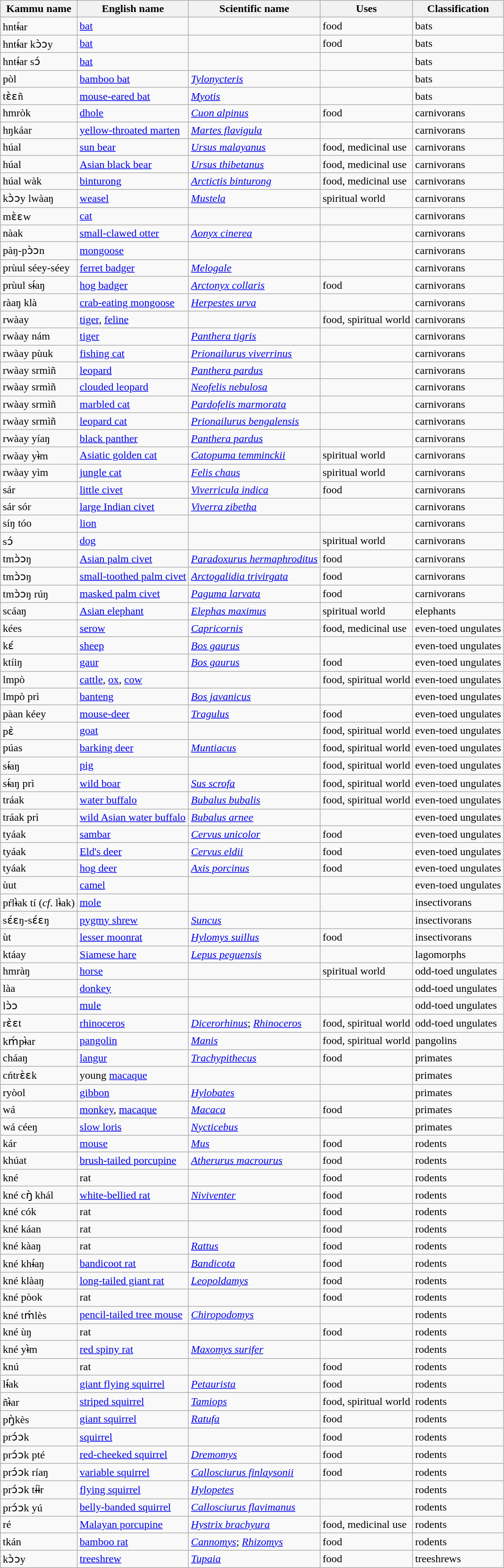<table class="wikitable sortable">
<tr>
<th>Kammu name</th>
<th>English name</th>
<th>Scientific name</th>
<th>Uses</th>
<th>Classification</th>
</tr>
<tr>
<td>hntɨ́ar</td>
<td><a href='#'>bat</a></td>
<td></td>
<td>food</td>
<td>bats</td>
</tr>
<tr>
<td>hntɨ́ar kɔ̀ɔy</td>
<td><a href='#'>bat</a></td>
<td></td>
<td>food</td>
<td>bats</td>
</tr>
<tr>
<td>hntɨ́ar sɔ́</td>
<td><a href='#'>bat</a></td>
<td></td>
<td></td>
<td>bats</td>
</tr>
<tr>
<td>pòl</td>
<td><a href='#'>bamboo bat</a></td>
<td><em><a href='#'>Tylonycteris</a></em></td>
<td></td>
<td>bats</td>
</tr>
<tr>
<td>tɛ̀ɛñ</td>
<td><a href='#'>mouse-eared bat</a></td>
<td><em><a href='#'>Myotis</a></em></td>
<td></td>
<td>bats</td>
</tr>
<tr>
<td>hmròk</td>
<td><a href='#'>dhole</a></td>
<td><em><a href='#'>Cuon alpinus</a></em></td>
<td>food</td>
<td>carnivorans</td>
</tr>
<tr>
<td>hŋkáar</td>
<td><a href='#'>yellow-throated marten</a></td>
<td><em><a href='#'>Martes flavigula</a></em></td>
<td></td>
<td>carnivorans</td>
</tr>
<tr>
<td>húal</td>
<td><a href='#'>sun bear</a></td>
<td><em><a href='#'>Ursus malayanus</a></em></td>
<td>food, medicinal use</td>
<td>carnivorans</td>
</tr>
<tr>
<td>húal</td>
<td><a href='#'>Asian black bear</a></td>
<td><em><a href='#'>Ursus thibetanus</a></em></td>
<td>food, medicinal use</td>
<td>carnivorans</td>
</tr>
<tr>
<td>húal wàk</td>
<td><a href='#'>binturong</a></td>
<td><em><a href='#'>Arctictis binturong</a></em></td>
<td>food, medicinal use</td>
<td>carnivorans</td>
</tr>
<tr>
<td>kɔ̀ɔy lwàaŋ</td>
<td><a href='#'>weasel</a></td>
<td><em><a href='#'>Mustela</a></em></td>
<td>spiritual world</td>
<td>carnivorans</td>
</tr>
<tr>
<td>mɛ̀ɛw</td>
<td><a href='#'>cat</a></td>
<td></td>
<td></td>
<td>carnivorans</td>
</tr>
<tr>
<td>nàak</td>
<td><a href='#'>small-clawed otter</a></td>
<td><em><a href='#'>Aonyx cinerea</a></em></td>
<td></td>
<td>carnivorans</td>
</tr>
<tr>
<td>pàŋ-pɔ̀ɔn</td>
<td><a href='#'>mongoose</a></td>
<td></td>
<td></td>
<td>carnivorans</td>
</tr>
<tr>
<td>prùul séey-séey</td>
<td><a href='#'>ferret badger</a></td>
<td><em><a href='#'>Melogale</a></em></td>
<td></td>
<td>carnivorans</td>
</tr>
<tr>
<td>prùul sɨ́aŋ</td>
<td><a href='#'>hog badger</a></td>
<td><em><a href='#'>Arctonyx collaris</a></em></td>
<td>food</td>
<td>carnivorans</td>
</tr>
<tr>
<td>ràaŋ klà</td>
<td><a href='#'>crab-eating mongoose</a></td>
<td><em><a href='#'>Herpestes urva</a></em></td>
<td></td>
<td>carnivorans</td>
</tr>
<tr>
<td>rwàay</td>
<td><a href='#'>tiger</a>, <a href='#'>feline</a></td>
<td></td>
<td>food, spiritual world</td>
<td>carnivorans</td>
</tr>
<tr>
<td>rwàay nám</td>
<td><a href='#'>tiger</a></td>
<td><em><a href='#'>Panthera tigris</a></em></td>
<td></td>
<td>carnivorans</td>
</tr>
<tr>
<td>rwàay pùuk</td>
<td><a href='#'>fishing cat</a></td>
<td><em><a href='#'>Prionailurus viverrinus</a></em></td>
<td></td>
<td>carnivorans</td>
</tr>
<tr>
<td>rwàay srmìñ</td>
<td><a href='#'>leopard</a></td>
<td><em><a href='#'>Panthera pardus</a></em></td>
<td></td>
<td>carnivorans</td>
</tr>
<tr>
<td>rwàay srmìñ</td>
<td><a href='#'>clouded leopard</a></td>
<td><em><a href='#'>Neofelis nebulosa</a></em></td>
<td></td>
<td>carnivorans</td>
</tr>
<tr>
<td>rwàay srmìñ</td>
<td><a href='#'>marbled cat</a></td>
<td><em><a href='#'>Pardofelis marmorata</a></em></td>
<td></td>
<td>carnivorans</td>
</tr>
<tr>
<td>rwàay srmìñ</td>
<td><a href='#'>leopard cat</a></td>
<td><em><a href='#'>Prionailurus bengalensis</a></em></td>
<td></td>
<td>carnivorans</td>
</tr>
<tr>
<td>rwàay yíaŋ</td>
<td><a href='#'>black panther</a></td>
<td><em><a href='#'>Panthera pardus</a></em></td>
<td></td>
<td>carnivorans</td>
</tr>
<tr>
<td>rwàay yɨ̀m</td>
<td><a href='#'>Asiatic golden cat</a></td>
<td><em><a href='#'>Catopuma temminckii</a></em></td>
<td>spiritual world</td>
<td>carnivorans</td>
</tr>
<tr>
<td>rwàay yìm</td>
<td><a href='#'>jungle cat</a></td>
<td><em><a href='#'>Felis chaus</a></em></td>
<td>spiritual world</td>
<td>carnivorans</td>
</tr>
<tr>
<td>sár</td>
<td><a href='#'>little civet</a></td>
<td><em><a href='#'>Viverricula indica</a></em></td>
<td>food</td>
<td>carnivorans</td>
</tr>
<tr>
<td>sár sór</td>
<td><a href='#'>large Indian civet</a></td>
<td><em><a href='#'>Viverra zibetha</a></em></td>
<td></td>
<td>carnivorans</td>
</tr>
<tr>
<td>síŋ tóo</td>
<td><a href='#'>lion</a></td>
<td></td>
<td></td>
<td>carnivorans</td>
</tr>
<tr>
<td>sɔ́</td>
<td><a href='#'>dog</a></td>
<td></td>
<td>spiritual world</td>
<td>carnivorans</td>
</tr>
<tr>
<td>tmɔ̀ɔŋ</td>
<td><a href='#'>Asian palm civet</a></td>
<td><em><a href='#'>Paradoxurus hermaphroditus</a></em></td>
<td>food</td>
<td>carnivorans</td>
</tr>
<tr>
<td>tmɔ̀ɔŋ</td>
<td><a href='#'>small-toothed palm civet</a></td>
<td><em><a href='#'>Arctogalidia trivirgata</a></em></td>
<td>food</td>
<td>carnivorans</td>
</tr>
<tr>
<td>tmɔ̀ɔŋ rúŋ</td>
<td><a href='#'>masked palm civet</a></td>
<td><em><a href='#'>Paguma larvata</a></em></td>
<td>food</td>
<td>carnivorans</td>
</tr>
<tr>
<td>scáaŋ</td>
<td><a href='#'>Asian elephant</a></td>
<td><em><a href='#'>Elephas maximus</a></em></td>
<td>spiritual world</td>
<td>elephants</td>
</tr>
<tr>
<td>kées</td>
<td><a href='#'>serow</a></td>
<td><em><a href='#'>Capricornis</a></em></td>
<td>food, medicinal use</td>
<td>even-toed ungulates</td>
</tr>
<tr>
<td>kɛ́</td>
<td><a href='#'>sheep</a></td>
<td><em><a href='#'>Bos gaurus</a></em></td>
<td></td>
<td>even-toed ungulates</td>
</tr>
<tr>
<td>ktíiŋ</td>
<td><a href='#'>gaur</a></td>
<td><em><a href='#'>Bos gaurus</a></em></td>
<td>food</td>
<td>even-toed ungulates</td>
</tr>
<tr>
<td>lmpò</td>
<td><a href='#'>cattle</a>, <a href='#'>ox</a>, <a href='#'>cow</a></td>
<td></td>
<td>food, spiritual world</td>
<td>even-toed ungulates</td>
</tr>
<tr>
<td>lmpò prì</td>
<td><a href='#'>banteng</a></td>
<td><em><a href='#'>Bos javanicus</a></em></td>
<td></td>
<td>even-toed ungulates</td>
</tr>
<tr>
<td>pàan kéey</td>
<td><a href='#'>mouse-deer</a></td>
<td><em><a href='#'>Tragulus</a></em></td>
<td>food</td>
<td>even-toed ungulates</td>
</tr>
<tr>
<td>pɛ̀</td>
<td><a href='#'>goat</a></td>
<td></td>
<td>food, spiritual world</td>
<td>even-toed ungulates</td>
</tr>
<tr>
<td>púas</td>
<td><a href='#'>barking deer</a></td>
<td><em><a href='#'>Muntiacus</a></em></td>
<td>food, spiritual world</td>
<td>even-toed ungulates</td>
</tr>
<tr>
<td>sɨ́aŋ</td>
<td><a href='#'>pig</a></td>
<td></td>
<td>food, spiritual world</td>
<td>even-toed ungulates</td>
</tr>
<tr>
<td>sɨ́aŋ prì</td>
<td><a href='#'>wild boar</a></td>
<td><em><a href='#'>Sus scrofa</a></em></td>
<td>food, spiritual world</td>
<td>even-toed ungulates</td>
</tr>
<tr>
<td>tráak</td>
<td><a href='#'>water buffalo</a></td>
<td><em><a href='#'>Bubalus bubalis</a></em></td>
<td>food, spiritual world</td>
<td>even-toed ungulates</td>
</tr>
<tr>
<td>tráak prì</td>
<td><a href='#'>wild Asian water buffalo</a></td>
<td><em><a href='#'>Bubalus arnee</a></em></td>
<td></td>
<td>even-toed ungulates</td>
</tr>
<tr>
<td>tyáak</td>
<td><a href='#'>sambar</a></td>
<td><em><a href='#'>Cervus unicolor</a></em></td>
<td>food</td>
<td>even-toed ungulates</td>
</tr>
<tr>
<td>tyáak</td>
<td><a href='#'>Eld's deer</a></td>
<td><em><a href='#'>Cervus eldii</a></em></td>
<td>food</td>
<td>even-toed ungulates</td>
</tr>
<tr>
<td>tyáak</td>
<td><a href='#'>hog deer</a></td>
<td><em><a href='#'>Axis porcinus</a></em></td>
<td>food</td>
<td>even-toed ungulates</td>
</tr>
<tr>
<td>ùut</td>
<td><a href='#'>camel</a></td>
<td></td>
<td></td>
<td>even-toed ungulates</td>
</tr>
<tr>
<td>pŕlɨ̀ak tí (<em>cf</em>. lɨ̀ak)</td>
<td><a href='#'>mole</a></td>
<td></td>
<td></td>
<td>insectivorans</td>
</tr>
<tr>
<td>sɛ́ɛŋ-sɛ́ɛŋ</td>
<td><a href='#'>pygmy shrew</a></td>
<td><em><a href='#'>Suncus</a></em></td>
<td></td>
<td>insectivorans</td>
</tr>
<tr>
<td>ùt</td>
<td><a href='#'>lesser moonrat</a></td>
<td><em><a href='#'>Hylomys suillus</a></em></td>
<td>food</td>
<td>insectivorans</td>
</tr>
<tr>
<td>ktáay</td>
<td><a href='#'>Siamese hare</a></td>
<td><em><a href='#'>Lepus peguensis</a></em></td>
<td></td>
<td>lagomorphs</td>
</tr>
<tr>
<td>hmràŋ</td>
<td><a href='#'>horse</a></td>
<td></td>
<td>spiritual world</td>
<td>odd-toed ungulates</td>
</tr>
<tr>
<td>làa</td>
<td><a href='#'>donkey</a></td>
<td></td>
<td></td>
<td>odd-toed ungulates</td>
</tr>
<tr>
<td>lɔ̀ɔ</td>
<td><a href='#'>mule</a></td>
<td></td>
<td></td>
<td>odd-toed ungulates</td>
</tr>
<tr>
<td>rɛ̀ɛt</td>
<td><a href='#'>rhinoceros</a></td>
<td><em><a href='#'>Dicerorhinus</a></em>; <em><a href='#'>Rhinoceros</a></em></td>
<td>food, spiritual world</td>
<td>odd-toed ungulates</td>
</tr>
<tr>
<td>kḿpɨ̀ar</td>
<td><a href='#'>pangolin</a></td>
<td><em><a href='#'>Manis</a></em></td>
<td>food, spiritual world</td>
<td>pangolins</td>
</tr>
<tr>
<td>cháaŋ</td>
<td><a href='#'>langur</a></td>
<td><em><a href='#'>Trachypithecus</a></em></td>
<td>food</td>
<td>primates</td>
</tr>
<tr>
<td>cńtrɛ̀ɛk</td>
<td>young <a href='#'>macaque</a></td>
<td></td>
<td></td>
<td>primates</td>
</tr>
<tr>
<td>ryòol</td>
<td><a href='#'>gibbon</a></td>
<td><em><a href='#'>Hylobates</a></em></td>
<td></td>
<td>primates</td>
</tr>
<tr>
<td>wá</td>
<td><a href='#'>monkey</a>, <a href='#'>macaque</a></td>
<td><em><a href='#'>Macaca</a></em></td>
<td>food</td>
<td>primates</td>
</tr>
<tr>
<td>wá céeŋ</td>
<td><a href='#'>slow loris</a></td>
<td><em><a href='#'>Nycticebus</a></em></td>
<td></td>
<td>primates</td>
</tr>
<tr>
<td>kár</td>
<td><a href='#'>mouse</a></td>
<td><em><a href='#'>Mus</a></em></td>
<td>food</td>
<td>rodents</td>
</tr>
<tr>
<td>khúat</td>
<td><a href='#'>brush-tailed porcupine</a></td>
<td><em><a href='#'>Atherurus macrourus</a></em></td>
<td>food</td>
<td>rodents</td>
</tr>
<tr>
<td>kné</td>
<td>rat</td>
<td></td>
<td>food</td>
<td>rodents</td>
</tr>
<tr>
<td>kné cŋ̀ khál</td>
<td><a href='#'>white-bellied rat</a></td>
<td><em><a href='#'>Niviventer</a></em></td>
<td>food</td>
<td>rodents</td>
</tr>
<tr>
<td>kné cók</td>
<td>rat</td>
<td></td>
<td>food</td>
<td>rodents</td>
</tr>
<tr>
<td>kné káan</td>
<td>rat</td>
<td></td>
<td>food</td>
<td>rodents</td>
</tr>
<tr>
<td>kné kàaŋ</td>
<td>rat</td>
<td><em><a href='#'>Rattus</a></em></td>
<td>food</td>
<td>rodents</td>
</tr>
<tr>
<td>kné khɨ́aŋ</td>
<td><a href='#'>bandicoot rat</a></td>
<td><em><a href='#'>Bandicota</a></em></td>
<td>food</td>
<td>rodents</td>
</tr>
<tr>
<td>kné klàaŋ</td>
<td><a href='#'>long-tailed giant rat</a></td>
<td><em><a href='#'>Leopoldamys</a></em></td>
<td>food</td>
<td>rodents</td>
</tr>
<tr>
<td>kné pòok</td>
<td>rat</td>
<td></td>
<td>food</td>
<td>rodents</td>
</tr>
<tr>
<td>kné tḿlès</td>
<td><a href='#'>pencil-tailed tree mouse</a></td>
<td><em><a href='#'>Chiropodomys</a></em></td>
<td></td>
<td>rodents</td>
</tr>
<tr>
<td>kné ùŋ</td>
<td>rat</td>
<td></td>
<td>food</td>
<td>rodents</td>
</tr>
<tr>
<td>kné yɨ̀m</td>
<td><a href='#'>red spiny rat</a></td>
<td><em><a href='#'>Maxomys surifer</a></em></td>
<td></td>
<td>rodents</td>
</tr>
<tr>
<td>knú</td>
<td>rat</td>
<td></td>
<td>food</td>
<td>rodents</td>
</tr>
<tr>
<td>lɨ́ak</td>
<td><a href='#'>giant flying squirrel</a></td>
<td><em><a href='#'>Petaurista</a></em></td>
<td>food</td>
<td>rodents</td>
</tr>
<tr>
<td>ñɨ̀ar</td>
<td><a href='#'>striped squirrel</a></td>
<td><em><a href='#'>Tamiops</a></em></td>
<td>food, spiritual world</td>
<td>rodents</td>
</tr>
<tr>
<td>pŋ̀kès</td>
<td><a href='#'>giant squirrel</a></td>
<td><em><a href='#'>Ratufa</a></em></td>
<td>food</td>
<td>rodents</td>
</tr>
<tr>
<td>prɔ́ɔk</td>
<td><a href='#'>squirrel</a></td>
<td></td>
<td>food</td>
<td>rodents</td>
</tr>
<tr>
<td>prɔ́ɔk pté</td>
<td><a href='#'>red-cheeked squirrel</a></td>
<td><em><a href='#'>Dremomys</a></em></td>
<td>food</td>
<td>rodents</td>
</tr>
<tr>
<td>prɔ́ɔk ríaŋ</td>
<td><a href='#'>variable squirrel</a></td>
<td><em><a href='#'>Callosciurus finlaysonii</a></em></td>
<td>food</td>
<td>rodents</td>
</tr>
<tr>
<td>prɔ́ɔk tɨ́ɨr</td>
<td><a href='#'>flying squirrel</a></td>
<td><em><a href='#'>Hylopetes</a></em></td>
<td></td>
<td>rodents</td>
</tr>
<tr>
<td>prɔ́ɔk yú</td>
<td><a href='#'>belly-banded squirrel</a></td>
<td><em><a href='#'>Callosciurus flavimanus</a></em></td>
<td></td>
<td>rodents</td>
</tr>
<tr>
<td>ré</td>
<td><a href='#'>Malayan porcupine</a></td>
<td><em><a href='#'>Hystrix brachyura</a></em></td>
<td>food, medicinal use</td>
<td>rodents</td>
</tr>
<tr>
<td>tkán</td>
<td><a href='#'>bamboo rat</a></td>
<td><em><a href='#'>Cannomys</a></em>; <em><a href='#'>Rhizomys</a></em></td>
<td>food</td>
<td>rodents</td>
</tr>
<tr>
<td>kɔ̀ɔy</td>
<td><a href='#'>treeshrew</a></td>
<td><em><a href='#'>Tupaia</a></em></td>
<td>food</td>
<td>treeshrews</td>
</tr>
</table>
